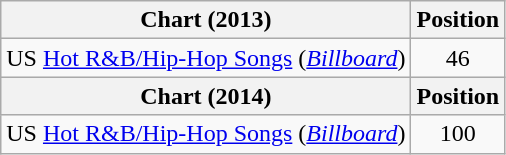<table class="wikitable">
<tr>
<th scope="col">Chart (2013)</th>
<th scope="col">Position</th>
</tr>
<tr>
<td>US <a href='#'>Hot R&B/Hip-Hop Songs</a> (<em><a href='#'>Billboard</a></em>)</td>
<td style="text-align:center;">46</td>
</tr>
<tr>
<th scope="col">Chart (2014)</th>
<th scope="col">Position</th>
</tr>
<tr>
<td>US <a href='#'>Hot R&B/Hip-Hop Songs</a> (<em><a href='#'>Billboard</a></em>)</td>
<td style="text-align:center;">100</td>
</tr>
</table>
